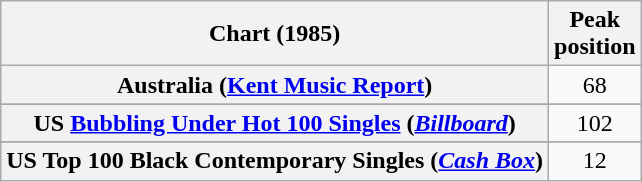<table class="wikitable sortable plainrowheaders" style="text-align:center">
<tr>
<th scope="col">Chart (1985)</th>
<th scope="col">Peak<br>position</th>
</tr>
<tr>
<th scope="row">Australia (<a href='#'>Kent Music Report</a>)</th>
<td>68</td>
</tr>
<tr>
</tr>
<tr>
</tr>
<tr>
</tr>
<tr>
<th scope="row">US <a href='#'>Bubbling Under Hot 100 Singles</a> (<em><a href='#'>Billboard</a></em>)</th>
<td>102</td>
</tr>
<tr>
</tr>
<tr>
</tr>
<tr>
</tr>
<tr>
<th scope="row">US Top 100 Black Contemporary Singles (<em><a href='#'>Cash Box</a></em>)</th>
<td>12</td>
</tr>
</table>
